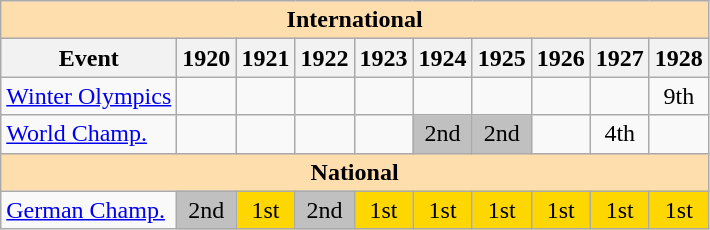<table class="wikitable" style="text-align:center">
<tr>
<th style="background-color: #ffdead; " colspan=10 align=center>International</th>
</tr>
<tr>
<th>Event</th>
<th>1920</th>
<th>1921</th>
<th>1922</th>
<th>1923</th>
<th>1924</th>
<th>1925</th>
<th>1926</th>
<th>1927</th>
<th>1928</th>
</tr>
<tr>
<td align=left><a href='#'>Winter Olympics</a></td>
<td></td>
<td></td>
<td></td>
<td></td>
<td></td>
<td></td>
<td></td>
<td></td>
<td>9th</td>
</tr>
<tr>
<td align=left><a href='#'>World Champ.</a></td>
<td></td>
<td></td>
<td></td>
<td></td>
<td bgcolor=silver>2nd</td>
<td bgcolor=silver>2nd</td>
<td></td>
<td>4th</td>
<td></td>
</tr>
<tr>
<th style="background-color: #ffdead; " colspan=10 align=center>National</th>
</tr>
<tr>
<td align=left><a href='#'>German Champ.</a></td>
<td bgcolor=silver>2nd</td>
<td bgcolor=gold>1st</td>
<td bgcolor=silver>2nd</td>
<td bgcolor=gold>1st</td>
<td bgcolor=gold>1st</td>
<td bgcolor=gold>1st</td>
<td bgcolor=gold>1st</td>
<td bgcolor=gold>1st</td>
<td bgcolor=gold>1st</td>
</tr>
</table>
